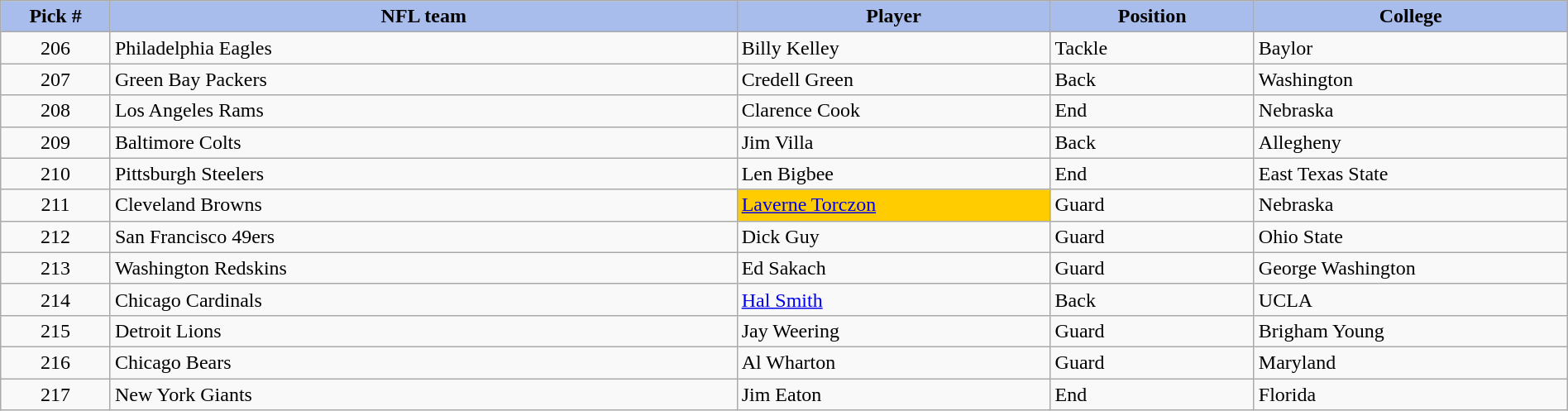<table class="wikitable sortable sortable" style="width: 100%">
<tr>
<th style="background:#A8BDEC;" width=7%>Pick #</th>
<th width=40% style="background:#A8BDEC;">NFL team</th>
<th width=20% style="background:#A8BDEC;">Player</th>
<th width=13% style="background:#A8BDEC;">Position</th>
<th style="background:#A8BDEC;">College</th>
</tr>
<tr>
<td align=center>206</td>
<td>Philadelphia Eagles</td>
<td>Billy Kelley</td>
<td>Tackle</td>
<td>Baylor</td>
</tr>
<tr>
<td align=center>207</td>
<td>Green Bay Packers</td>
<td>Credell Green</td>
<td>Back</td>
<td>Washington</td>
</tr>
<tr>
<td align=center>208</td>
<td>Los Angeles Rams</td>
<td>Clarence Cook</td>
<td>End</td>
<td>Nebraska</td>
</tr>
<tr>
<td align=center>209</td>
<td>Baltimore Colts</td>
<td>Jim Villa</td>
<td>Back</td>
<td>Allegheny</td>
</tr>
<tr>
<td align=center>210</td>
<td>Pittsburgh Steelers</td>
<td>Len Bigbee</td>
<td>End</td>
<td>East Texas State</td>
</tr>
<tr>
<td align=center>211</td>
<td>Cleveland Browns</td>
<td bgcolor="#FFCC00"><a href='#'>Laverne Torczon</a></td>
<td>Guard</td>
<td>Nebraska</td>
</tr>
<tr>
<td align=center>212</td>
<td>San Francisco 49ers</td>
<td>Dick Guy</td>
<td>Guard</td>
<td>Ohio State</td>
</tr>
<tr>
<td align=center>213</td>
<td>Washington Redskins</td>
<td>Ed Sakach</td>
<td>Guard</td>
<td>George Washington</td>
</tr>
<tr>
<td align=center>214</td>
<td>Chicago Cardinals</td>
<td><a href='#'>Hal Smith</a></td>
<td>Back</td>
<td>UCLA</td>
</tr>
<tr>
<td align=center>215</td>
<td>Detroit Lions</td>
<td>Jay Weering</td>
<td>Guard</td>
<td>Brigham Young</td>
</tr>
<tr>
<td align=center>216</td>
<td>Chicago Bears</td>
<td>Al Wharton</td>
<td>Guard</td>
<td>Maryland</td>
</tr>
<tr>
<td align=center>217</td>
<td>New York Giants</td>
<td>Jim Eaton</td>
<td>End</td>
<td>Florida</td>
</tr>
</table>
